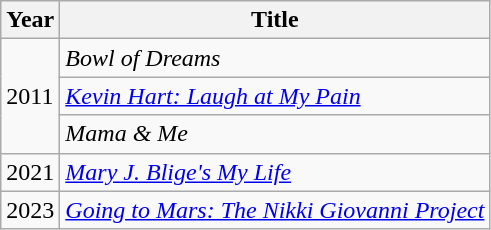<table class="wikitable sortable">
<tr>
<th>Year</th>
<th>Title</th>
</tr>
<tr>
<td rowspan=3>2011</td>
<td><em>Bowl of Dreams</em></td>
</tr>
<tr>
<td><em><a href='#'>Kevin Hart: Laugh at My Pain</a></em></td>
</tr>
<tr>
<td><em>Mama & Me</em></td>
</tr>
<tr>
<td>2021</td>
<td><em><a href='#'>Mary J. Blige's My Life</a></em></td>
</tr>
<tr>
<td>2023</td>
<td><em><a href='#'>Going to Mars: The Nikki Giovanni Project</a></em></td>
</tr>
</table>
